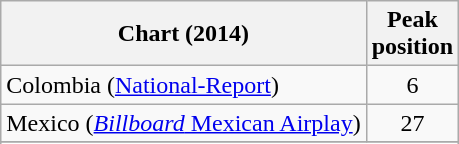<table class="wikitable sortable">
<tr>
<th>Chart (2014)</th>
<th>Peak<br>position</th>
</tr>
<tr>
<td>Colombia (<a href='#'>National-Report</a>)</td>
<td align="center">6</td>
</tr>
<tr>
<td>Mexico (<a href='#'><em>Billboard</em> Mexican Airplay</a>)</td>
<td align="center">27</td>
</tr>
<tr>
</tr>
<tr>
</tr>
<tr>
</tr>
<tr>
</tr>
</table>
